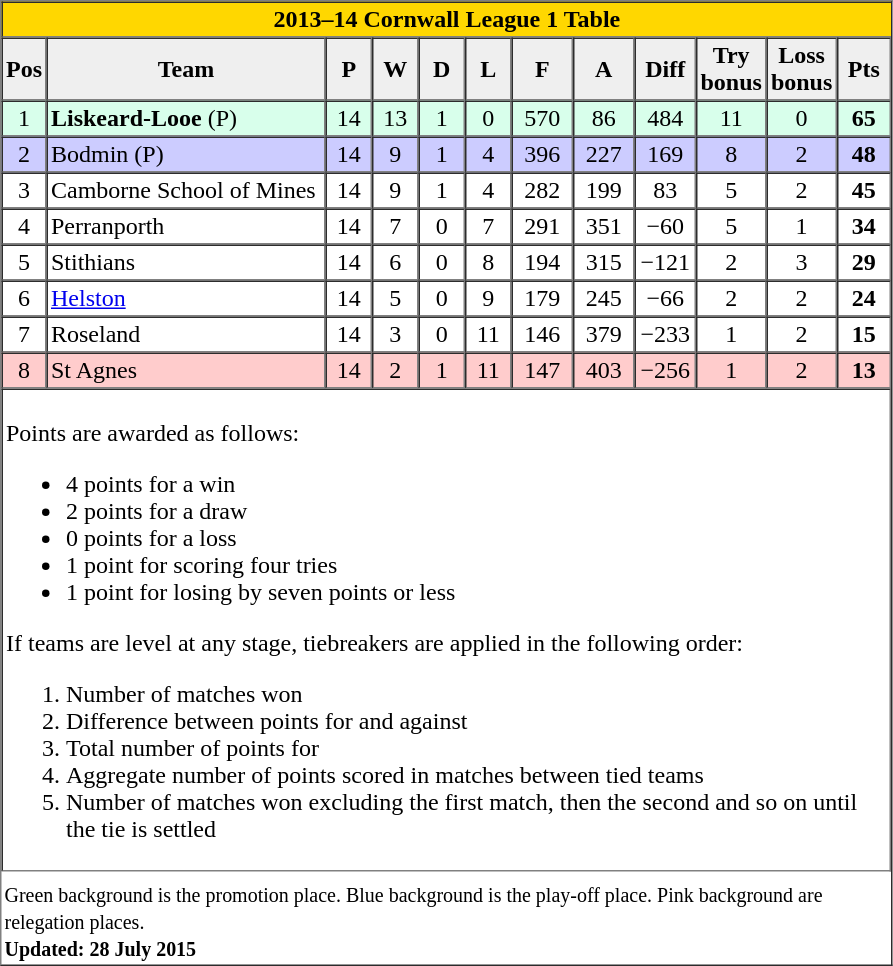<table border="1" cellpadding="2" cellspacing="0">
<tr bgcolor="gold">
<th colspan=13 style="border-right:0px;";>2013–14 Cornwall League 1 Table</th>
</tr>
<tr bgcolor="#efefef">
<th width="20">Pos</th>
<th width="180">Team</th>
<th width="25">P</th>
<th width="25">W</th>
<th width="25">D</th>
<th width="25">L</th>
<th width="35">F</th>
<th width="35">A</th>
<th width="35">Diff</th>
<th width="35">Try bonus</th>
<th width="35">Loss bonus</th>
<th width="30">Pts</th>
</tr>
<tr bgcolor=#d8ffeb align=center>
<td>1</td>
<td align=left><strong>Liskeard-Looe</strong> (P)</td>
<td>14</td>
<td>13</td>
<td>1</td>
<td>0</td>
<td>570</td>
<td>86</td>
<td>484</td>
<td>11</td>
<td>0</td>
<td><strong>65</strong></td>
</tr>
<tr bgcolor=#ccccff align=center>
<td>2</td>
<td align=left>Bodmin (P)</td>
<td>14</td>
<td>9</td>
<td>1</td>
<td>4</td>
<td>396</td>
<td>227</td>
<td>169</td>
<td>8</td>
<td>2</td>
<td><strong>48</strong></td>
</tr>
<tr align=center>
<td>3</td>
<td align=left>Camborne School of Mines</td>
<td>14</td>
<td>9</td>
<td>1</td>
<td>4</td>
<td>282</td>
<td>199</td>
<td>83</td>
<td>5</td>
<td>2</td>
<td><strong>45</strong></td>
</tr>
<tr align=center>
<td>4</td>
<td align=left>Perranporth</td>
<td>14</td>
<td>7</td>
<td>0</td>
<td>7</td>
<td>291</td>
<td>351</td>
<td>−60</td>
<td>5</td>
<td>1</td>
<td><strong>34</strong></td>
</tr>
<tr align=center>
<td>5</td>
<td align=left>Stithians</td>
<td>14</td>
<td>6</td>
<td>0</td>
<td>8</td>
<td>194</td>
<td>315</td>
<td>−121</td>
<td>2</td>
<td>3</td>
<td><strong>29</strong></td>
</tr>
<tr align=center>
<td>6</td>
<td align=left><a href='#'>Helston</a></td>
<td>14</td>
<td>5</td>
<td>0</td>
<td>9</td>
<td>179</td>
<td>245</td>
<td>−66</td>
<td>2</td>
<td>2</td>
<td><strong>24</strong></td>
</tr>
<tr align=center>
<td>7</td>
<td align=left>Roseland</td>
<td>14</td>
<td>3</td>
<td>0</td>
<td>11</td>
<td>146</td>
<td>379</td>
<td>−233</td>
<td>1</td>
<td>2</td>
<td><strong>15</strong></td>
</tr>
<tr bgcolor=#ffcccc align=center>
<td>8</td>
<td align=left>St Agnes</td>
<td>14</td>
<td>2</td>
<td>1</td>
<td>11</td>
<td>147</td>
<td>403</td>
<td>−256</td>
<td>1</td>
<td>2</td>
<td><strong>13</strong></td>
</tr>
<tr bgcolor=#ffffff>
<td colspan="13"><br>Points are awarded as follows:<ul><li>4 points for a win</li><li>2 points for a draw</li><li>0 points for a loss</li><li>1 point for scoring four tries</li><li>1 point for losing by seven points or less</li></ul>If teams are level at any stage, tiebreakers are applied in the following order:<ol><li>Number of matches won</li><li>Difference between points for and against</li><li>Total number of points for</li><li>Aggregate number of points scored in matches between tied teams</li><li>Number of matches won excluding the first match, then the second and so on until the tie is settled</li></ol></td>
</tr>
<tr |align=centre|>
<td colspan="12" style="border:0px"></td>
</tr>
<tr align=centre>
<td colspan="15" style="border:0px"><small><span>Green background</span> is the promotion place. <span>Blue background</span> is the play-off place. <span>Pink background</span> are relegation places.<br><strong>Updated: 28 July 2015</strong><br></small></td>
</tr>
</table>
